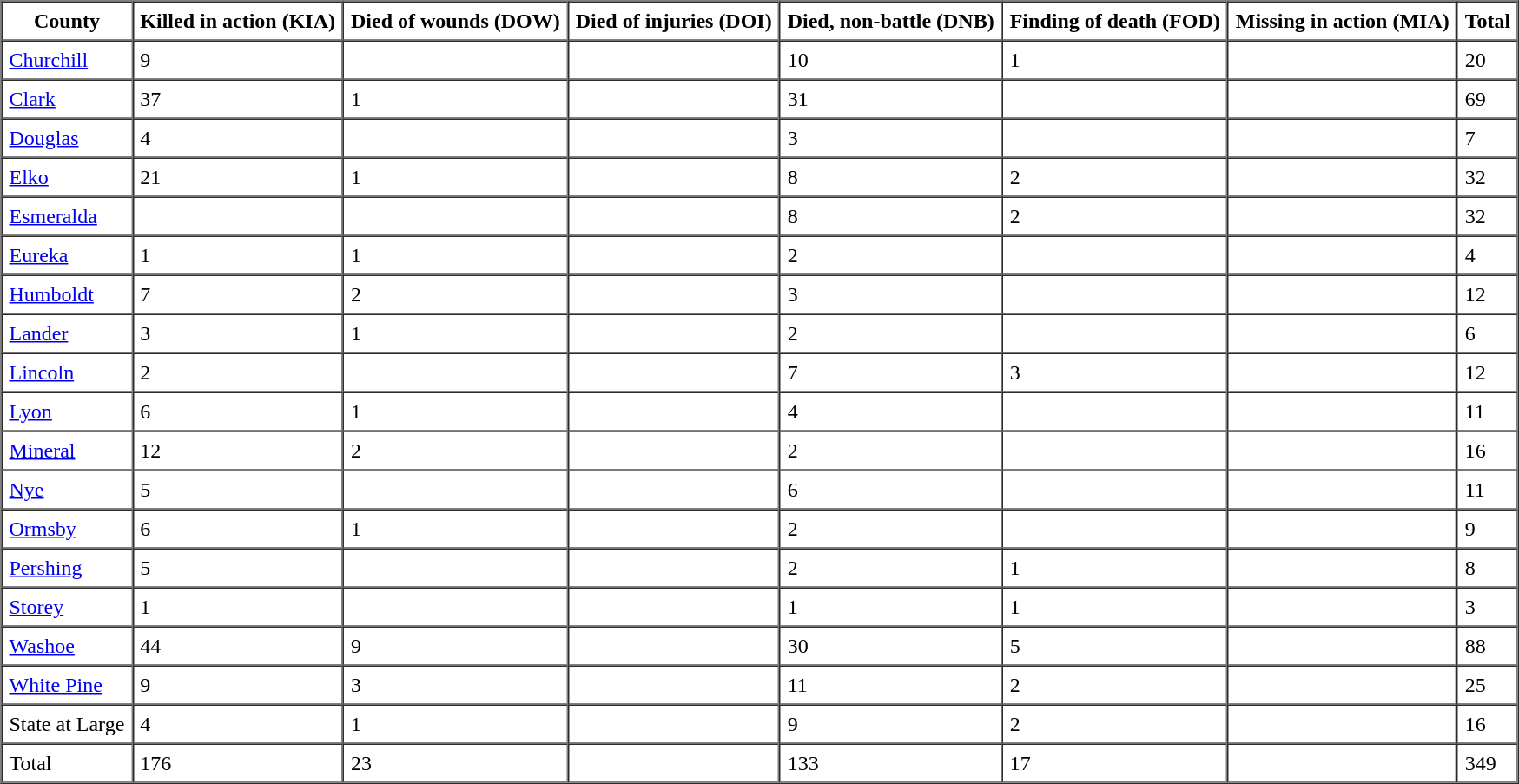<table border="1" cellpadding="5" cellspacing="0" align="">
<tr>
<th scope="col">County</th>
<th scope="col">Killed in action (KIA)</th>
<th scope="col">Died of wounds (DOW)</th>
<th scope="col">Died of injuries (DOI)</th>
<th scope="col">Died, non-battle (DNB)</th>
<th scope="col">Finding of death (FOD)</th>
<th scope="col">Missing in action (MIA)</th>
<th scope="col">Total</th>
</tr>
<tr>
<td><a href='#'>Churchill</a></td>
<td>9</td>
<td></td>
<td></td>
<td>10</td>
<td>1</td>
<td></td>
<td>20</td>
</tr>
<tr>
<td><a href='#'>Clark</a></td>
<td>37</td>
<td>1</td>
<td></td>
<td>31</td>
<td></td>
<td></td>
<td>69</td>
</tr>
<tr>
<td><a href='#'>Douglas</a></td>
<td>4</td>
<td></td>
<td></td>
<td>3</td>
<td></td>
<td></td>
<td>7</td>
</tr>
<tr>
<td><a href='#'>Elko</a></td>
<td>21</td>
<td>1</td>
<td></td>
<td>8</td>
<td>2</td>
<td></td>
<td>32</td>
</tr>
<tr>
<td><a href='#'>Esmeralda</a></td>
<td></td>
<td></td>
<td></td>
<td>8</td>
<td>2</td>
<td></td>
<td>32</td>
</tr>
<tr>
<td><a href='#'>Eureka</a></td>
<td>1</td>
<td>1</td>
<td></td>
<td>2</td>
<td></td>
<td></td>
<td>4</td>
</tr>
<tr>
<td><a href='#'>Humboldt</a></td>
<td>7</td>
<td>2</td>
<td></td>
<td>3</td>
<td></td>
<td></td>
<td>12</td>
</tr>
<tr>
<td><a href='#'>Lander</a></td>
<td>3</td>
<td>1</td>
<td></td>
<td>2</td>
<td></td>
<td></td>
<td>6</td>
</tr>
<tr>
<td><a href='#'>Lincoln</a></td>
<td>2</td>
<td></td>
<td></td>
<td>7</td>
<td>3</td>
<td></td>
<td>12</td>
</tr>
<tr>
<td><a href='#'>Lyon</a></td>
<td>6</td>
<td>1</td>
<td></td>
<td>4</td>
<td></td>
<td></td>
<td>11</td>
</tr>
<tr>
<td><a href='#'>Mineral</a></td>
<td>12</td>
<td>2</td>
<td></td>
<td>2</td>
<td></td>
<td></td>
<td>16</td>
</tr>
<tr>
<td><a href='#'>Nye</a></td>
<td>5</td>
<td></td>
<td></td>
<td>6</td>
<td></td>
<td></td>
<td>11</td>
</tr>
<tr>
<td><a href='#'>Ormsby</a></td>
<td>6</td>
<td>1</td>
<td></td>
<td>2</td>
<td></td>
<td></td>
<td>9</td>
</tr>
<tr>
<td><a href='#'>Pershing</a></td>
<td>5</td>
<td></td>
<td></td>
<td>2</td>
<td>1</td>
<td></td>
<td>8</td>
</tr>
<tr>
<td><a href='#'>Storey</a></td>
<td>1</td>
<td></td>
<td></td>
<td>1</td>
<td>1</td>
<td></td>
<td>3</td>
</tr>
<tr>
<td><a href='#'>Washoe</a></td>
<td>44</td>
<td>9</td>
<td></td>
<td>30</td>
<td>5</td>
<td></td>
<td>88</td>
</tr>
<tr>
<td><a href='#'>White Pine</a></td>
<td>9</td>
<td>3</td>
<td></td>
<td>11</td>
<td>2</td>
<td></td>
<td>25</td>
</tr>
<tr>
<td>State at Large</td>
<td>4</td>
<td>1</td>
<td></td>
<td>9</td>
<td>2</td>
<td></td>
<td>16</td>
</tr>
<tr>
<td>Total</td>
<td>176</td>
<td>23</td>
<td></td>
<td>133</td>
<td>17</td>
<td></td>
<td>349</td>
</tr>
</table>
